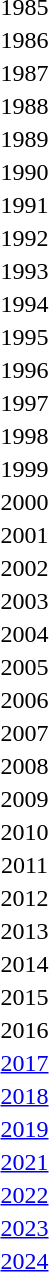<table>
<tr>
<td align="center">1985</td>
<td></td>
<td></td>
<td></td>
</tr>
<tr>
<td align="center">1986</td>
<td></td>
<td></td>
<td></td>
</tr>
<tr>
<td align="center">1987</td>
<td></td>
<td></td>
<td></td>
</tr>
<tr>
<td align="center">1988</td>
<td></td>
<td></td>
<td></td>
</tr>
<tr>
<td align="center">1989</td>
<td></td>
<td></td>
<td></td>
</tr>
<tr>
<td align="center">1990</td>
<td></td>
<td></td>
<td></td>
</tr>
<tr>
<td align="center">1991</td>
<td></td>
<td></td>
<td></td>
</tr>
<tr>
<td align="center">1992</td>
<td></td>
<td></td>
<td></td>
</tr>
<tr>
<td align="center">1993</td>
<td></td>
<td></td>
<td></td>
</tr>
<tr>
<td align="center">1994</td>
<td></td>
<td></td>
<td></td>
</tr>
<tr>
<td align="center">1995</td>
<td></td>
<td></td>
<td></td>
</tr>
<tr>
<td align="center">1996</td>
<td></td>
<td></td>
<td></td>
</tr>
<tr>
<td align="center">1997</td>
<td></td>
<td></td>
<td></td>
</tr>
<tr>
<td align="center">1998</td>
<td></td>
<td></td>
<td></td>
</tr>
<tr>
<td align="center">1999</td>
<td></td>
<td></td>
<td></td>
</tr>
<tr>
<td align="center">2000</td>
<td></td>
<td></td>
<td></td>
</tr>
<tr>
<td align="center">2001</td>
<td></td>
<td></td>
<td></td>
</tr>
<tr>
<td align="center">2002</td>
<td></td>
<td></td>
<td></td>
</tr>
<tr>
<td align="center">2003</td>
<td></td>
<td></td>
<td></td>
</tr>
<tr>
<td align="center">2004</td>
<td></td>
<td></td>
<td></td>
</tr>
<tr>
<td align="center">2005</td>
<td></td>
<td></td>
<td></td>
</tr>
<tr>
<td align="center">2006</td>
<td></td>
<td></td>
<td></td>
</tr>
<tr>
<td align="center">2007</td>
<td></td>
<td></td>
<td></td>
</tr>
<tr>
<td align="center">2008</td>
<td></td>
<td></td>
<td></td>
</tr>
<tr>
<td align="center">2009</td>
<td></td>
<td></td>
<td></td>
</tr>
<tr>
<td align="center">2010</td>
<td></td>
<td></td>
<td></td>
</tr>
<tr>
<td align="center">2011</td>
<td></td>
<td></td>
<td></td>
</tr>
<tr>
<td align="center">2012</td>
<td></td>
<td></td>
<td></td>
</tr>
<tr>
<td align="center">2013</td>
<td></td>
<td></td>
<td></td>
</tr>
<tr>
<td align="center">2014</td>
<td></td>
<td></td>
<td></td>
</tr>
<tr>
<td align="center">2015</td>
<td></td>
<td></td>
<td></td>
</tr>
<tr>
<td align="center">2016</td>
<td></td>
<td></td>
<td></td>
</tr>
<tr>
<td align="center"><a href='#'>2017</a></td>
<td></td>
<td></td>
<td></td>
</tr>
<tr>
<td align="center"><a href='#'>2018</a></td>
<td></td>
<td></td>
<td></td>
</tr>
<tr>
<td align="center"><a href='#'>2019</a></td>
<td></td>
<td></td>
<td></td>
</tr>
<tr>
<td align="center"><a href='#'>2021</a></td>
<td></td>
<td></td>
<td></td>
</tr>
<tr>
<td align="center"><a href='#'>2022</a></td>
<td></td>
<td></td>
<td></td>
</tr>
<tr>
<td align="center"><a href='#'>2023</a></td>
<td></td>
<td></td>
<td></td>
</tr>
<tr>
<td align="center"><a href='#'>2024</a></td>
<td></td>
<td></td>
<td></td>
</tr>
</table>
